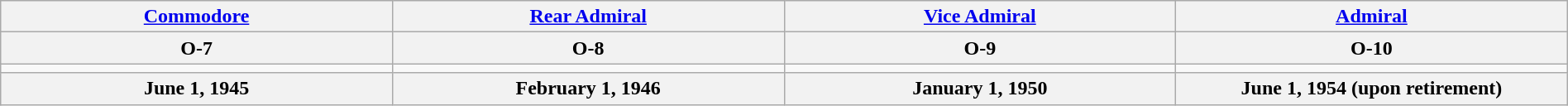<table class="wikitable" style="margin:auto; width:100%;">
<tr>
<th><a href='#'>Commodore</a></th>
<th><a href='#'>Rear Admiral</a></th>
<th><a href='#'>Vice Admiral</a></th>
<th><a href='#'>Admiral</a></th>
</tr>
<tr>
<th>O-7</th>
<th>O-8</th>
<th>O-9</th>
<th>O-10</th>
</tr>
<tr>
<td style="text-align:center; width:16%;"></td>
<td style="text-align:center; width:16%;"></td>
<td style="text-align:center; width:16%;"></td>
<td style="text-align:center; width:16%;"></td>
</tr>
<tr>
<th>June 1, 1945</th>
<th>February 1, 1946</th>
<th>January 1, 1950</th>
<th>June 1, 1954 (upon retirement)</th>
</tr>
</table>
